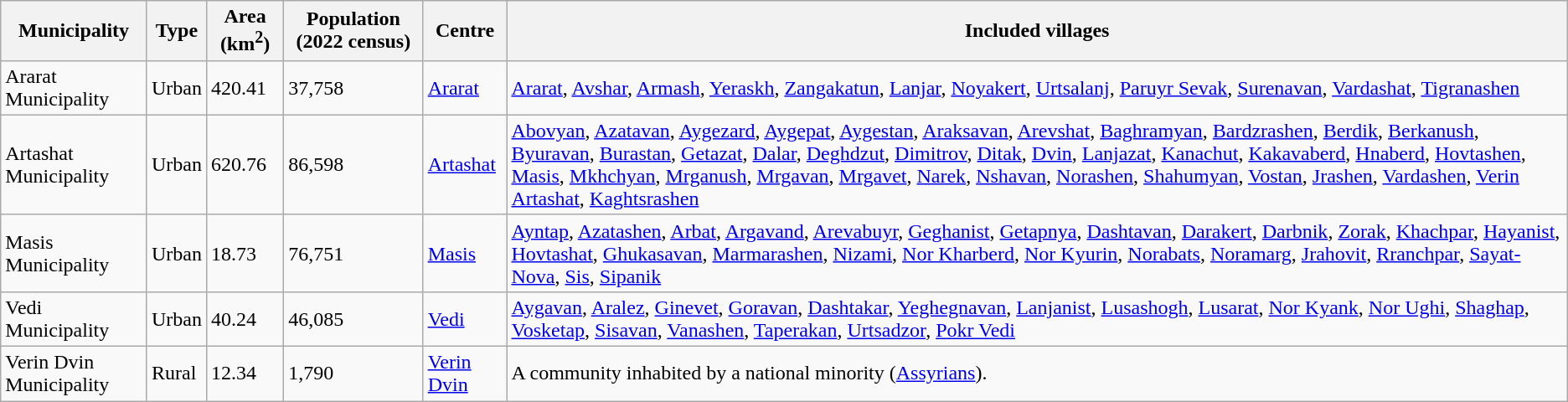<table class="wikitable sortable">
<tr>
<th>Municipality</th>
<th>Type</th>
<th>Area (km<sup>2</sup>)</th>
<th>Population (2022 census)</th>
<th>Centre</th>
<th>Included villages</th>
</tr>
<tr>
<td>Ararat Municipality</td>
<td>Urban</td>
<td>420.41</td>
<td>37,758</td>
<td><a href='#'>Ararat</a></td>
<td><a href='#'>Ararat</a>, <a href='#'>Avshar</a>, <a href='#'>Armash</a>, <a href='#'>Yeraskh</a>, <a href='#'>Zangakatun</a>, <a href='#'>Lanjar</a>, <a href='#'>Noyakert</a>, <a href='#'>Urtsalanj</a>, <a href='#'>Paruyr Sevak</a>, <a href='#'>Surenavan</a>, <a href='#'>Vardashat</a>, <a href='#'>Tigranashen</a></td>
</tr>
<tr>
<td>Artashat Municipality</td>
<td>Urban</td>
<td>620.76</td>
<td>86,598</td>
<td><a href='#'>Artashat</a></td>
<td><a href='#'>Abovyan</a>, <a href='#'>Azatavan</a>, <a href='#'>Aygezard</a>, <a href='#'>Aygepat</a>, <a href='#'>Aygestan</a>, <a href='#'>Araksavan</a>, <a href='#'>Arevshat</a>, <a href='#'>Baghramyan</a>, <a href='#'>Bardzrashen</a>, <a href='#'>Berdik</a>, <a href='#'>Berkanush</a>, <a href='#'>Byuravan</a>, <a href='#'>Burastan</a>, <a href='#'>Getazat</a>, <a href='#'>Dalar</a>, <a href='#'>Deghdzut</a>, <a href='#'>Dimitrov</a>, <a href='#'>Ditak</a>, <a href='#'>Dvin</a>, <a href='#'>Lanjazat</a>, <a href='#'>Kanachut</a>, <a href='#'>Kakavaberd</a>, <a href='#'>Hnaberd</a>, <a href='#'>Hovtashen</a>, <a href='#'>Masis</a>, <a href='#'>Mkhchyan</a>, <a href='#'>Mrganush</a>, <a href='#'>Mrgavan</a>, <a href='#'>Mrgavet</a>, <a href='#'>Narek</a>, <a href='#'>Nshavan</a>, <a href='#'>Norashen</a>, <a href='#'>Shahumyan</a>, <a href='#'>Vostan</a>, <a href='#'>Jrashen</a>, <a href='#'>Vardashen</a>, <a href='#'>Verin Artashat</a>, <a href='#'>Kaghtsrashen</a></td>
</tr>
<tr>
<td>Masis Municipality</td>
<td>Urban</td>
<td>18.73</td>
<td>76,751</td>
<td><a href='#'>Masis</a></td>
<td><a href='#'>Ayntap</a>, <a href='#'>Azatashen</a>, <a href='#'>Arbat</a>, <a href='#'>Argavand</a>, <a href='#'>Arevabuyr</a>, <a href='#'>Geghanist</a>, <a href='#'>Getapnya</a>, <a href='#'>Dashtavan</a>, <a href='#'>Darakert</a>, <a href='#'>Darbnik</a>, <a href='#'>Zorak</a>, <a href='#'>Khachpar</a>, <a href='#'>Hayanist</a>, <a href='#'>Hovtashat</a>, <a href='#'>Ghukasavan</a>, <a href='#'>Marmarashen</a>, <a href='#'>Nizami</a>, <a href='#'>Nor Kharberd</a>, <a href='#'>Nor Kyurin</a>, <a href='#'>Norabats</a>, <a href='#'>Noramarg</a>, <a href='#'>Jrahovit</a>, <a href='#'>Rranchpar</a>, <a href='#'>Sayat-Nova</a>, <a href='#'>Sis</a>, <a href='#'>Sipanik</a></td>
</tr>
<tr>
<td>Vedi Municipality</td>
<td>Urban</td>
<td>40.24</td>
<td>46,085</td>
<td><a href='#'>Vedi</a></td>
<td><a href='#'>Aygavan</a>, <a href='#'>Aralez</a>, <a href='#'>Ginevet</a>, <a href='#'>Goravan</a>, <a href='#'>Dashtakar</a>, <a href='#'>Yeghegnavan</a>, <a href='#'>Lanjanist</a>, <a href='#'>Lusashogh</a>, <a href='#'>Lusarat</a>, <a href='#'>Nor Kyank</a>, <a href='#'>Nor Ughi</a>, <a href='#'>Shaghap</a>, <a href='#'>Vosketap</a>, <a href='#'>Sisavan</a>, <a href='#'>Vanashen</a>, <a href='#'>Taperakan</a>, <a href='#'>Urtsadzor</a>, <a href='#'>Pokr Vedi</a></td>
</tr>
<tr>
<td>Verin Dvin Municipality</td>
<td>Rural</td>
<td>12.34</td>
<td>1,790</td>
<td><a href='#'>Verin Dvin</a></td>
<td>A community inhabited by a national minority (<a href='#'>Assyrians</a>).</td>
</tr>
</table>
